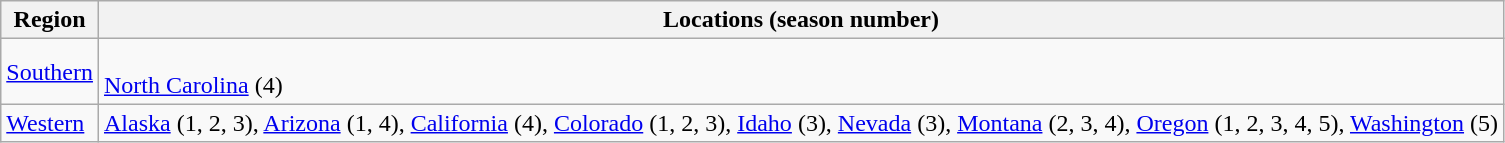<table class="wikitable">
<tr>
<th>Region</th>
<th>Locations (season number)</th>
</tr>
<tr>
<td><a href='#'>Southern</a></td>
<td><br> <a href='#'>North Carolina</a> (4)</td>
</tr>
<tr>
<td><a href='#'>Western</a></td>
<td> <a href='#'>Alaska</a> (1, 2, 3),  <a href='#'>Arizona</a> (1, 4),  <a href='#'>California</a> (4),  <a href='#'>Colorado</a> (1, 2, 3),   <a href='#'>Idaho</a> (3),    <a href='#'>Nevada</a> (3),    <a href='#'>Montana</a> (2, 3, 4),  <a href='#'>Oregon</a> (1, 2, 3, 4, 5),  <a href='#'>Washington</a> (5)</td>
</tr>
</table>
